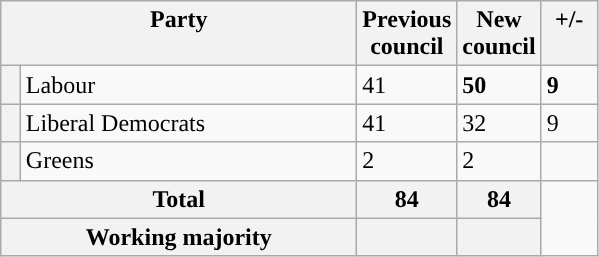<table class="wikitable">
<tr>
<th valign=top colspan="2" style="width: 230px">Party</th>
<th valign=top style="width: 30px">Previous council</th>
<th valign=top style="width: 30px">New council</th>
<th valign=top style="width: 30px">+/-</th>
</tr>
<tr>
<th style="background-color: "></th>
<td>Labour</td>
<td>41</td>
<td><strong>50</strong></td>
<td><strong>9</strong></td>
</tr>
<tr>
<th style="background-color: "></th>
<td>Liberal Democrats</td>
<td>41</td>
<td>32</td>
<td>9</td>
</tr>
<tr>
<th style="background-color: "></th>
<td>Greens</td>
<td>2</td>
<td>2</td>
<td></td>
</tr>
<tr>
<th colspan=2>Total</th>
<th style="text-align: center">84</th>
<th style="text-align: center">84</th>
</tr>
<tr>
<th colspan=2>Working majority</th>
<th></th>
<th></th>
</tr>
</table>
